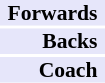<table cellpadding="0" style="border:0;font-size:90%;">
<tr>
<td style="padding:0 5px; text-align:right;" bgcolor="lavender"><strong>Forwards</strong></td>
<td style="text-align:left;"></td>
</tr>
<tr>
<td style="padding:0 5px; text-align:right;" bgcolor="lavender"><strong>Backs</strong></td>
<td style="text-align:left;"></td>
</tr>
<tr>
<td style="padding:0 5px; text-align:right;" bgcolor="lavender"><strong>Coach</strong></td>
<td style="text-align:left;"></td>
</tr>
</table>
